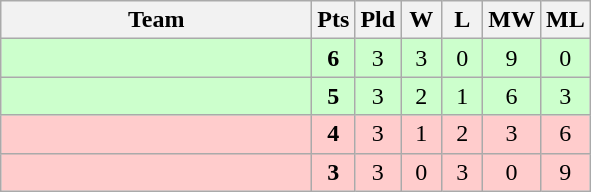<table class="wikitable" style="text-align:center">
<tr>
<th width=200>Team</th>
<th width=20>Pts</th>
<th width=20>Pld</th>
<th width=20>W</th>
<th width=20>L</th>
<th width=20>MW</th>
<th width=20>ML</th>
</tr>
<tr bgcolor="#ccffcc">
<td style="text-align:left;"></td>
<td><strong>6</strong></td>
<td>3</td>
<td>3</td>
<td>0</td>
<td>9</td>
<td>0</td>
</tr>
<tr bgcolor="#ccffcc">
<td style="text-align:left;"></td>
<td><strong>5</strong></td>
<td>3</td>
<td>2</td>
<td>1</td>
<td>6</td>
<td>3</td>
</tr>
<tr bgcolor="#ffcccc">
<td style="text-align:left;"></td>
<td><strong>4</strong></td>
<td>3</td>
<td>1</td>
<td>2</td>
<td>3</td>
<td>6</td>
</tr>
<tr bgcolor="#ffcccc">
<td style="text-align:left;"></td>
<td><strong>3</strong></td>
<td>3</td>
<td>0</td>
<td>3</td>
<td>0</td>
<td>9</td>
</tr>
</table>
